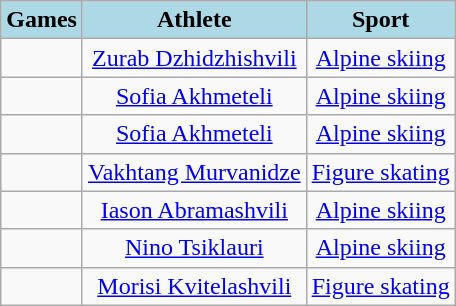<table class="wikitable" style="text-align:center">
<tr>
<th style="background-color:lightblue">Games</th>
<th style="background-color:lightblue">Athlete</th>
<th style="background-color:lightblue">Sport</th>
</tr>
<tr>
<td align=left></td>
<td><a href='#'>Zurab Dzhidzhishvili</a></td>
<td><a href='#'>Alpine skiing</a></td>
</tr>
<tr>
<td align=left></td>
<td><a href='#'>Sofia Akhmeteli</a></td>
<td><a href='#'>Alpine skiing</a></td>
</tr>
<tr>
<td align=left></td>
<td><a href='#'>Sofia Akhmeteli</a></td>
<td><a href='#'>Alpine skiing</a></td>
</tr>
<tr>
<td align=left></td>
<td><a href='#'>Vakhtang Murvanidze</a></td>
<td><a href='#'>Figure skating</a></td>
</tr>
<tr>
<td align=left></td>
<td><a href='#'>Iason Abramashvili</a></td>
<td><a href='#'>Alpine skiing</a></td>
</tr>
<tr>
<td align=left></td>
<td><a href='#'>Nino Tsiklauri</a></td>
<td><a href='#'>Alpine skiing</a></td>
</tr>
<tr>
<td align=left></td>
<td><a href='#'>Morisi Kvitelashvili</a></td>
<td><a href='#'>Figure skating</a></td>
</tr>
</table>
